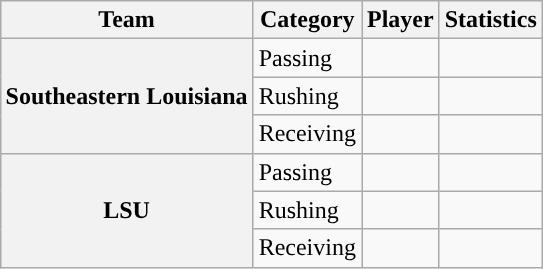<table class="wikitable" style="float:right">
<tr>
<th>Team</th>
<th>Category</th>
<th>Player</th>
<th>Statistics</th>
</tr>
<tr>
<th rowspan=3>Southeastern Louisiana</th>
<td>Passing</td>
<td></td>
<td></td>
</tr>
<tr>
<td>Rushing</td>
<td></td>
<td></td>
</tr>
<tr>
<td>Receiving</td>
<td></td>
<td></td>
</tr>
<tr>
<th rowspan=3>LSU</th>
<td>Passing</td>
<td></td>
<td></td>
</tr>
<tr>
<td>Rushing</td>
<td></td>
<td></td>
</tr>
<tr>
<td>Receiving</td>
<td></td>
<td></td>
</tr>
</table>
